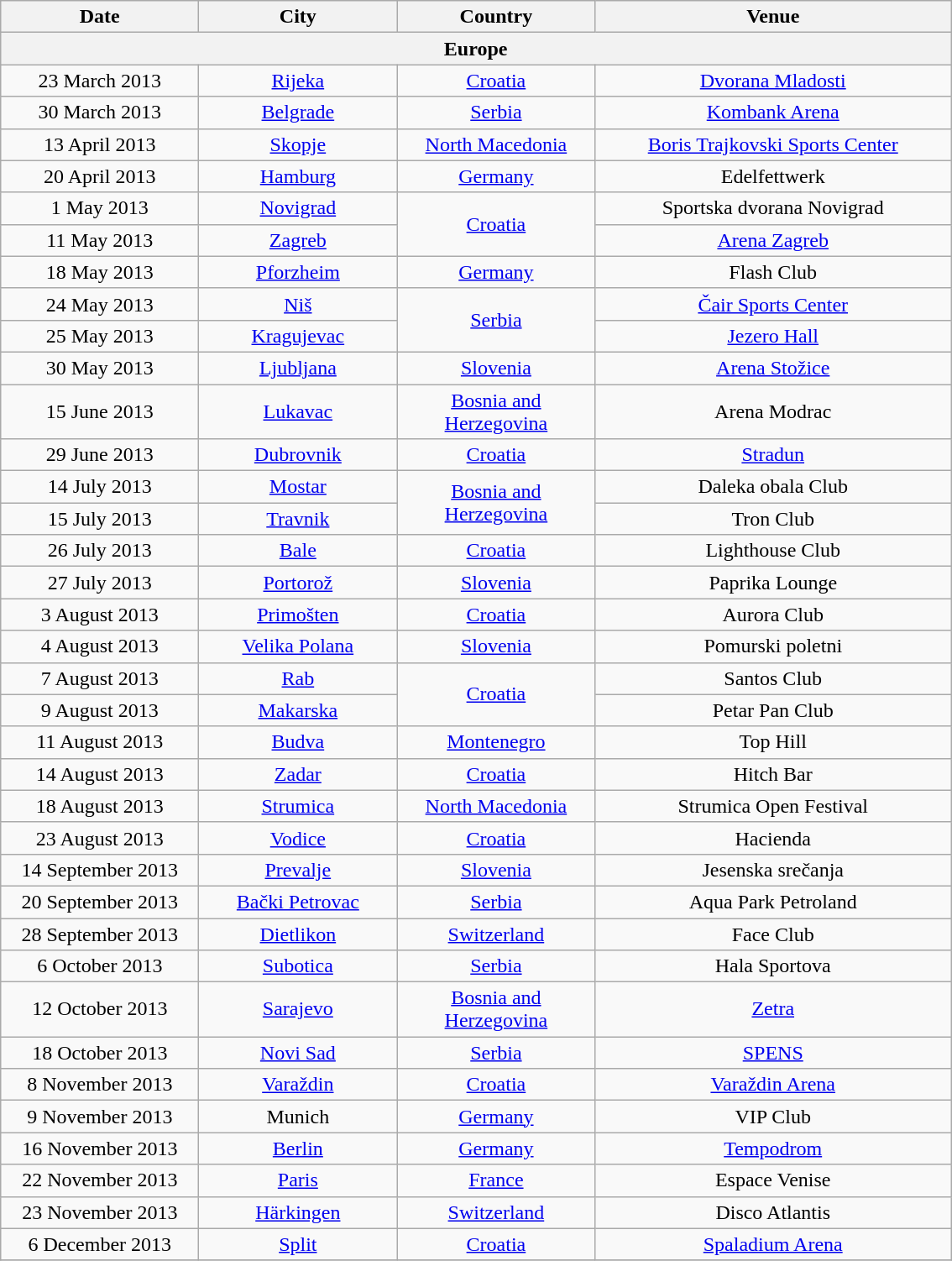<table class="wikitable" style="text-align:center;">
<tr>
<th width="150">Date</th>
<th width="150">City</th>
<th width="150">Country</th>
<th width="275">Venue</th>
</tr>
<tr>
<th colspan="7">Europe</th>
</tr>
<tr>
<td>23 March 2013</td>
<td><a href='#'>Rijeka</a></td>
<td><a href='#'>Croatia</a></td>
<td><a href='#'>Dvorana Mladosti</a></td>
</tr>
<tr>
<td>30 March 2013</td>
<td><a href='#'>Belgrade</a></td>
<td><a href='#'>Serbia</a></td>
<td><a href='#'>Kombank Arena</a></td>
</tr>
<tr>
<td>13 April 2013</td>
<td><a href='#'>Skopje</a></td>
<td><a href='#'>North Macedonia</a></td>
<td><a href='#'>Boris Trajkovski Sports Center</a></td>
</tr>
<tr>
<td>20 April 2013</td>
<td><a href='#'>Hamburg</a></td>
<td><a href='#'>Germany</a></td>
<td>Edelfettwerk</td>
</tr>
<tr>
<td>1 May 2013</td>
<td><a href='#'>Novigrad</a></td>
<td rowspan="2"><a href='#'>Croatia</a></td>
<td>Sportska dvorana Novigrad</td>
</tr>
<tr>
<td>11 May 2013</td>
<td><a href='#'>Zagreb</a></td>
<td><a href='#'>Arena Zagreb</a></td>
</tr>
<tr>
<td>18 May 2013</td>
<td><a href='#'>Pforzheim</a></td>
<td><a href='#'>Germany</a></td>
<td>Flash Club</td>
</tr>
<tr>
<td>24 May 2013</td>
<td><a href='#'>Niš</a></td>
<td rowspan="2"><a href='#'>Serbia</a></td>
<td><a href='#'>Čair Sports Center</a></td>
</tr>
<tr>
<td>25 May 2013</td>
<td><a href='#'>Kragujevac</a></td>
<td><a href='#'>Jezero Hall</a></td>
</tr>
<tr>
<td>30 May 2013</td>
<td><a href='#'>Ljubljana</a></td>
<td><a href='#'>Slovenia</a></td>
<td><a href='#'>Arena Stožice</a></td>
</tr>
<tr>
<td>15 June 2013</td>
<td><a href='#'>Lukavac</a></td>
<td><a href='#'>Bosnia and Herzegovina</a></td>
<td>Arena Modrac</td>
</tr>
<tr>
<td>29 June 2013</td>
<td><a href='#'>Dubrovnik</a></td>
<td><a href='#'>Croatia</a></td>
<td><a href='#'>Stradun</a></td>
</tr>
<tr>
<td>14 July 2013</td>
<td><a href='#'>Mostar</a></td>
<td rowspan="2"><a href='#'>Bosnia and Herzegovina</a></td>
<td>Daleka obala Club</td>
</tr>
<tr>
<td>15 July 2013</td>
<td><a href='#'>Travnik</a></td>
<td>Tron Club</td>
</tr>
<tr>
<td>26 July 2013</td>
<td><a href='#'>Bale</a></td>
<td><a href='#'>Croatia</a></td>
<td>Lighthouse Club</td>
</tr>
<tr>
<td>27 July 2013</td>
<td><a href='#'>Portorož</a></td>
<td><a href='#'>Slovenia</a></td>
<td>Paprika Lounge</td>
</tr>
<tr>
<td>3 August 2013</td>
<td><a href='#'>Primošten</a></td>
<td><a href='#'>Croatia</a></td>
<td>Aurora Club</td>
</tr>
<tr>
<td>4 August 2013</td>
<td><a href='#'>Velika Polana</a></td>
<td><a href='#'>Slovenia</a></td>
<td>Pomurski poletni</td>
</tr>
<tr>
<td>7 August 2013</td>
<td><a href='#'>Rab</a></td>
<td rowspan="2"><a href='#'>Croatia</a></td>
<td>Santos Club</td>
</tr>
<tr>
<td>9 August 2013</td>
<td><a href='#'>Makarska</a></td>
<td>Petar Pan Club</td>
</tr>
<tr>
<td>11 August 2013</td>
<td><a href='#'>Budva</a></td>
<td><a href='#'>Montenegro</a></td>
<td>Top Hill</td>
</tr>
<tr>
<td>14 August 2013</td>
<td><a href='#'>Zadar</a></td>
<td><a href='#'>Croatia</a></td>
<td>Hitch Bar</td>
</tr>
<tr>
<td>18 August 2013</td>
<td><a href='#'>Strumica</a></td>
<td><a href='#'>North Macedonia</a></td>
<td>Strumica Open Festival</td>
</tr>
<tr>
<td>23 August 2013</td>
<td><a href='#'>Vodice</a></td>
<td><a href='#'>Croatia</a></td>
<td>Hacienda</td>
</tr>
<tr>
<td>14 September 2013</td>
<td><a href='#'>Prevalje</a></td>
<td><a href='#'>Slovenia</a></td>
<td>Jesenska srečanja</td>
</tr>
<tr>
<td>20 September 2013</td>
<td><a href='#'>Bački Petrovac</a></td>
<td><a href='#'>Serbia</a></td>
<td>Aqua Park Petroland</td>
</tr>
<tr>
<td>28 September 2013</td>
<td><a href='#'>Dietlikon</a></td>
<td><a href='#'>Switzerland</a></td>
<td>Face Club</td>
</tr>
<tr>
<td>6 October 2013</td>
<td><a href='#'>Subotica</a></td>
<td><a href='#'>Serbia</a></td>
<td>Hala Sportova</td>
</tr>
<tr>
<td>12 October 2013</td>
<td><a href='#'>Sarajevo</a></td>
<td><a href='#'>Bosnia and Herzegovina</a></td>
<td><a href='#'>Zetra</a></td>
</tr>
<tr>
<td>18 October 2013</td>
<td><a href='#'>Novi Sad</a></td>
<td><a href='#'>Serbia</a></td>
<td><a href='#'>SPENS</a></td>
</tr>
<tr>
<td>8 November 2013</td>
<td><a href='#'>Varaždin</a></td>
<td><a href='#'>Croatia</a></td>
<td><a href='#'>Varaždin Arena</a></td>
</tr>
<tr>
<td>9 November 2013</td>
<td>Munich</td>
<td><a href='#'>Germany</a></td>
<td>VIP Club</td>
</tr>
<tr>
<td>16 November 2013</td>
<td><a href='#'>Berlin</a></td>
<td><a href='#'>Germany</a></td>
<td><a href='#'>Tempodrom</a></td>
</tr>
<tr>
<td>22 November 2013</td>
<td><a href='#'>Paris</a></td>
<td><a href='#'>France</a></td>
<td>Espace Venise</td>
</tr>
<tr>
<td>23 November 2013</td>
<td><a href='#'>Härkingen</a></td>
<td><a href='#'>Switzerland</a></td>
<td>Disco Atlantis</td>
</tr>
<tr>
<td>6 December 2013</td>
<td><a href='#'>Split</a></td>
<td><a href='#'>Croatia</a></td>
<td><a href='#'>Spaladium Arena</a></td>
</tr>
<tr>
</tr>
</table>
